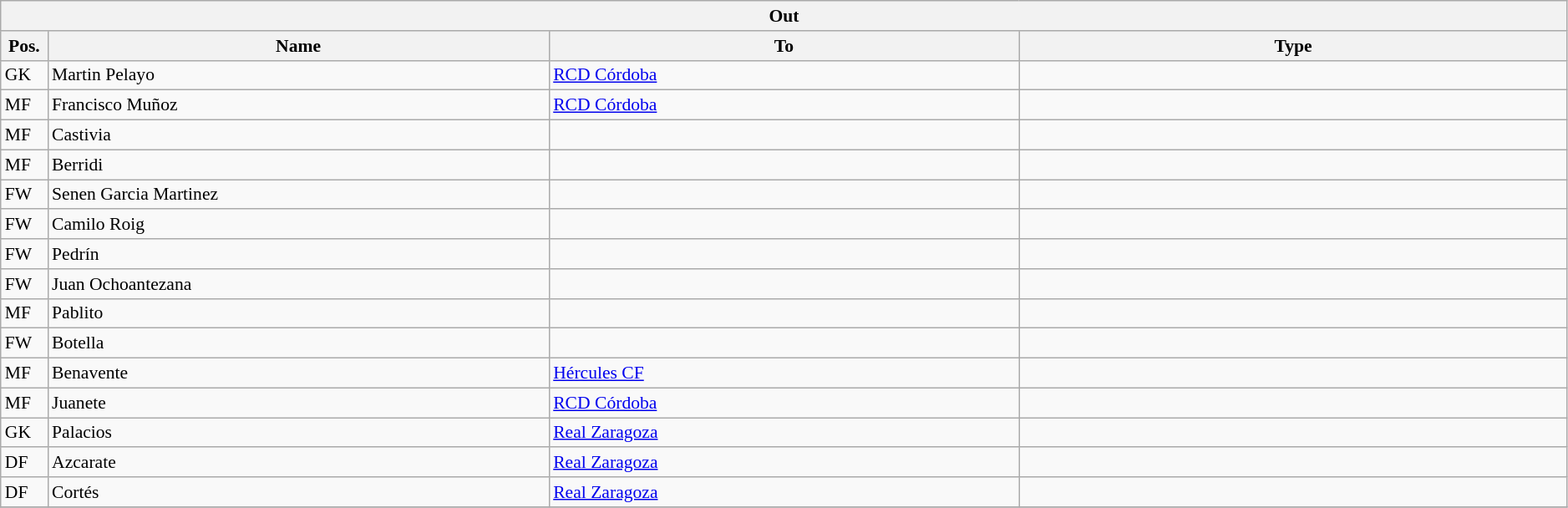<table class="wikitable" style="font-size:90%;width:99%;">
<tr>
<th colspan="4">Out</th>
</tr>
<tr>
<th width=3%>Pos.</th>
<th width=32%>Name</th>
<th width=30%>To</th>
<th width=35%>Type</th>
</tr>
<tr>
<td>GK</td>
<td>Martin Pelayo</td>
<td><a href='#'>RCD Córdoba</a></td>
<td></td>
</tr>
<tr>
<td>MF</td>
<td>Francisco Muñoz</td>
<td><a href='#'>RCD Córdoba</a></td>
<td></td>
</tr>
<tr>
<td>MF</td>
<td>Castivia</td>
<td></td>
<td></td>
</tr>
<tr>
<td>MF</td>
<td>Berridi</td>
<td></td>
<td></td>
</tr>
<tr>
<td>FW</td>
<td>Senen Garcia Martinez</td>
<td></td>
<td></td>
</tr>
<tr>
<td>FW</td>
<td>Camilo Roig</td>
<td></td>
<td></td>
</tr>
<tr>
<td>FW</td>
<td>Pedrín</td>
<td></td>
<td></td>
</tr>
<tr>
<td>FW</td>
<td>Juan Ochoantezana</td>
<td></td>
<td></td>
</tr>
<tr>
<td>MF</td>
<td>Pablito</td>
<td></td>
<td></td>
</tr>
<tr>
<td>FW</td>
<td>Botella</td>
<td></td>
<td></td>
</tr>
<tr>
<td>MF</td>
<td>Benavente</td>
<td><a href='#'>Hércules CF</a></td>
<td></td>
</tr>
<tr>
<td>MF</td>
<td>Juanete</td>
<td><a href='#'>RCD Córdoba</a></td>
<td></td>
</tr>
<tr>
<td>GK</td>
<td>Palacios</td>
<td><a href='#'>Real Zaragoza</a></td>
<td></td>
</tr>
<tr>
<td>DF</td>
<td>Azcarate</td>
<td><a href='#'>Real Zaragoza</a></td>
<td></td>
</tr>
<tr>
<td>DF</td>
<td>Cortés</td>
<td><a href='#'>Real Zaragoza</a></td>
<td></td>
</tr>
<tr>
</tr>
</table>
